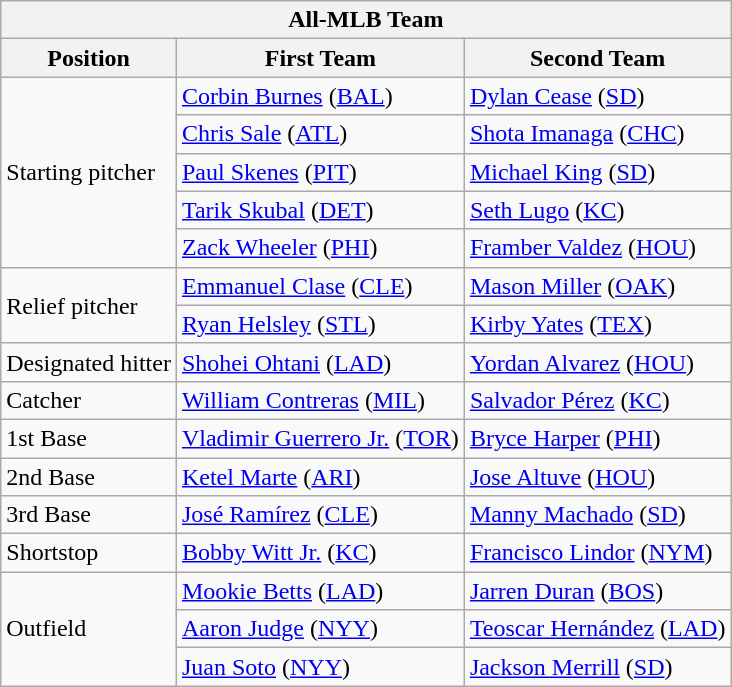<table class="wikitable">
<tr>
<th colspan="3">All-MLB Team</th>
</tr>
<tr>
<th>Position</th>
<th>First Team</th>
<th>Second Team</th>
</tr>
<tr>
<td rowspan=5>Starting pitcher</td>
<td><a href='#'>Corbin Burnes</a> (<a href='#'>BAL</a>)</td>
<td><a href='#'>Dylan Cease</a> (<a href='#'>SD</a>)</td>
</tr>
<tr>
<td><a href='#'>Chris Sale</a> (<a href='#'>ATL</a>)</td>
<td><a href='#'>Shota Imanaga</a> (<a href='#'>CHC</a>)</td>
</tr>
<tr>
<td><a href='#'>Paul Skenes</a> (<a href='#'>PIT</a>)</td>
<td><a href='#'>Michael King</a> (<a href='#'>SD</a>)</td>
</tr>
<tr>
<td><a href='#'>Tarik Skubal</a> (<a href='#'>DET</a>)</td>
<td><a href='#'>Seth Lugo</a> (<a href='#'>KC</a>)</td>
</tr>
<tr>
<td><a href='#'>Zack Wheeler</a> (<a href='#'>PHI</a>)</td>
<td><a href='#'>Framber Valdez</a> (<a href='#'>HOU</a>)</td>
</tr>
<tr>
<td rowspan="2">Relief pitcher</td>
<td><a href='#'>Emmanuel Clase</a> (<a href='#'>CLE</a>)</td>
<td><a href='#'>Mason Miller</a> (<a href='#'>OAK</a>)</td>
</tr>
<tr>
<td><a href='#'>Ryan Helsley</a> (<a href='#'>STL</a>)</td>
<td><a href='#'>Kirby Yates</a> (<a href='#'>TEX</a>)</td>
</tr>
<tr>
<td>Designated hitter</td>
<td><a href='#'>Shohei Ohtani</a> (<a href='#'>LAD</a>)</td>
<td><a href='#'>Yordan Alvarez</a> (<a href='#'>HOU</a>)</td>
</tr>
<tr>
<td>Catcher</td>
<td><a href='#'>William Contreras</a> (<a href='#'>MIL</a>)</td>
<td><a href='#'>Salvador Pérez</a> (<a href='#'>KC</a>)</td>
</tr>
<tr>
<td>1st Base</td>
<td><a href='#'>Vladimir Guerrero Jr.</a> (<a href='#'>TOR</a>)</td>
<td><a href='#'>Bryce Harper</a> (<a href='#'>PHI</a>)</td>
</tr>
<tr>
<td>2nd Base</td>
<td><a href='#'>Ketel Marte</a> (<a href='#'>ARI</a>)</td>
<td><a href='#'>Jose Altuve</a> (<a href='#'>HOU</a>)</td>
</tr>
<tr>
<td>3rd Base</td>
<td><a href='#'>José Ramírez</a> (<a href='#'>CLE</a>)</td>
<td><a href='#'>Manny Machado</a> (<a href='#'>SD</a>)</td>
</tr>
<tr>
<td>Shortstop</td>
<td><a href='#'>Bobby Witt Jr.</a> (<a href='#'>KC</a>)</td>
<td><a href='#'>Francisco Lindor</a> (<a href='#'>NYM</a>)</td>
</tr>
<tr>
<td rowspan="3">Outfield</td>
<td><a href='#'>Mookie Betts</a> (<a href='#'>LAD</a>)</td>
<td><a href='#'>Jarren Duran</a> (<a href='#'>BOS</a>)</td>
</tr>
<tr>
<td><a href='#'>Aaron Judge</a> (<a href='#'>NYY</a>)</td>
<td><a href='#'>Teoscar Hernández</a> (<a href='#'>LAD</a>)</td>
</tr>
<tr>
<td><a href='#'>Juan Soto</a> (<a href='#'>NYY</a>)</td>
<td><a href='#'>Jackson Merrill</a> (<a href='#'>SD</a>)</td>
</tr>
</table>
